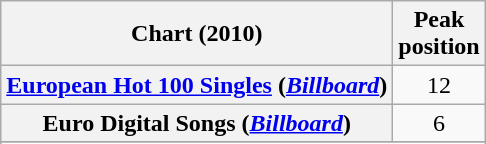<table class="wikitable sortable plainrowheaders" style="text-align:center">
<tr>
<th>Chart (2010)</th>
<th>Peak<br>position</th>
</tr>
<tr>
<th scope="row"><a href='#'>European Hot 100 Singles</a> (<em><a href='#'>Billboard</a></em>)</th>
<td>12</td>
</tr>
<tr>
<th scope="row">Euro Digital Songs (<em><a href='#'>Billboard</a></em>)</th>
<td>6</td>
</tr>
<tr>
</tr>
<tr>
</tr>
<tr>
</tr>
</table>
